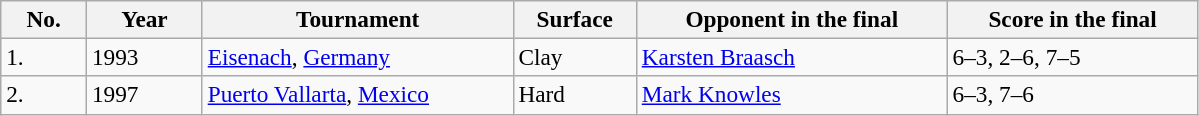<table class="sortable wikitable" style=font-size:97%>
<tr>
<th width=50>No.</th>
<th width=70>Year</th>
<th width=200>Tournament</th>
<th width=75>Surface</th>
<th width=200>Opponent in the final</th>
<th width=160>Score in the final</th>
</tr>
<tr>
<td>1.</td>
<td>1993</td>
<td><a href='#'>Eisenach</a>, <a href='#'>Germany</a></td>
<td>Clay</td>
<td> <a href='#'>Karsten Braasch</a></td>
<td>6–3, 2–6, 7–5</td>
</tr>
<tr>
<td>2.</td>
<td>1997</td>
<td><a href='#'>Puerto Vallarta</a>, <a href='#'>Mexico</a></td>
<td>Hard</td>
<td> <a href='#'>Mark Knowles</a></td>
<td>6–3, 7–6</td>
</tr>
</table>
